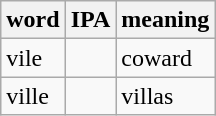<table class="wikitable">
<tr>
<th>word</th>
<th>IPA</th>
<th>meaning</th>
</tr>
<tr>
<td>vile</td>
<td></td>
<td>coward</td>
</tr>
<tr>
<td>ville</td>
<td></td>
<td>villas</td>
</tr>
</table>
